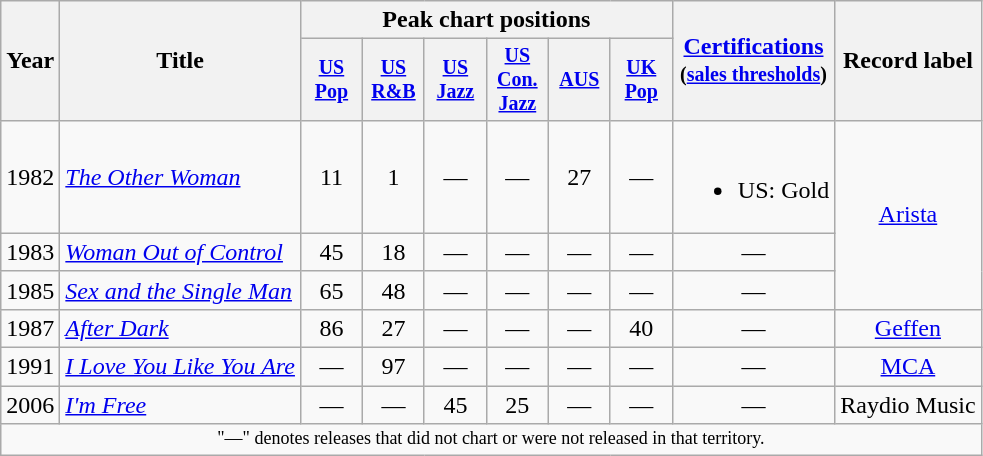<table class="wikitable" style="text-align:center;">
<tr>
<th rowspan="2">Year</th>
<th rowspan="2">Title</th>
<th colspan="6">Peak chart positions</th>
<th rowspan="2"><a href='#'>Certifications</a><br><small>(<a href='#'>sales thresholds</a>)</small></th>
<th rowspan="2">Record label</th>
</tr>
<tr style="font-size:smaller;">
<th width="35"><a href='#'>US Pop</a><br></th>
<th width="35"><a href='#'>US<br>R&B</a><br></th>
<th width="35"><a href='#'>US<br>Jazz</a><br></th>
<th width="35"><a href='#'>US<br>Con. Jazz</a><br></th>
<th width="35"><a href='#'>AUS</a><br></th>
<th width="35"><a href='#'>UK Pop</a><br></th>
</tr>
<tr>
<td>1982</td>
<td style="text-align:left;"><em><a href='#'>The Other Woman</a></em></td>
<td>11</td>
<td>1</td>
<td>—</td>
<td>—</td>
<td>27</td>
<td>—</td>
<td align=left><br><ul><li>US: Gold </li></ul></td>
<td rowspan="3"><a href='#'>Arista</a></td>
</tr>
<tr>
<td>1983</td>
<td style="text-align:left;"><em><a href='#'>Woman Out of Control</a></em></td>
<td>45</td>
<td>18</td>
<td>—</td>
<td>—</td>
<td>—</td>
<td>—</td>
<td>—</td>
</tr>
<tr>
<td>1985</td>
<td style="text-align:left;"><em><a href='#'>Sex and the Single Man</a></em></td>
<td>65</td>
<td>48</td>
<td>—</td>
<td>—</td>
<td>—</td>
<td>—</td>
<td>—</td>
</tr>
<tr>
<td>1987</td>
<td style="text-align:left;"><em><a href='#'>After Dark</a></em></td>
<td>86</td>
<td>27</td>
<td>—</td>
<td>—</td>
<td>—</td>
<td>40</td>
<td>—</td>
<td><a href='#'>Geffen</a></td>
</tr>
<tr>
<td>1991</td>
<td style="text-align:left;"><em><a href='#'>I Love You Like You Are</a></em></td>
<td>—</td>
<td>97</td>
<td>—</td>
<td>—</td>
<td>—</td>
<td>—</td>
<td>—</td>
<td><a href='#'>MCA</a></td>
</tr>
<tr>
<td>2006</td>
<td style="text-align:left;"><em><a href='#'>I'm Free</a></em></td>
<td>—</td>
<td>—</td>
<td>45</td>
<td>25</td>
<td>—</td>
<td>—</td>
<td>—</td>
<td>Raydio Music</td>
</tr>
<tr>
<td colspan="12" style="text-align:center; font-size:9pt;">"—" denotes releases that did not chart or were not released in that territory.</td>
</tr>
</table>
